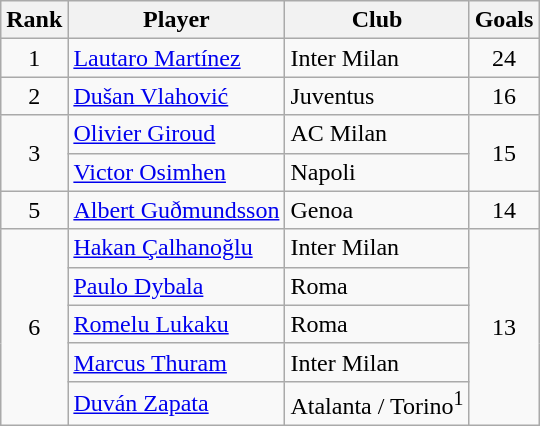<table class="wikitable" style="text-align:center">
<tr>
<th>Rank</th>
<th>Player</th>
<th>Club</th>
<th>Goals</th>
</tr>
<tr>
<td>1</td>
<td align="left"> <a href='#'>Lautaro Martínez</a></td>
<td align="left">Inter Milan</td>
<td>24</td>
</tr>
<tr>
<td>2</td>
<td align="left"> <a href='#'>Dušan Vlahović</a></td>
<td align="left">Juventus</td>
<td>16</td>
</tr>
<tr>
<td rowspan="2">3</td>
<td align="left"> <a href='#'>Olivier Giroud</a></td>
<td align="left">AC Milan</td>
<td rowspan="2">15</td>
</tr>
<tr>
<td align="left"> <a href='#'>Victor Osimhen</a></td>
<td align="left">Napoli</td>
</tr>
<tr>
<td>5</td>
<td align="left"> <a href='#'>Albert Guðmundsson</a></td>
<td align="left">Genoa</td>
<td>14</td>
</tr>
<tr>
<td rowspan="5">6</td>
<td align="left"> <a href='#'>Hakan Çalhanoğlu</a></td>
<td align="left">Inter Milan</td>
<td rowspan="5">13</td>
</tr>
<tr>
<td align="left"> <a href='#'>Paulo Dybala</a></td>
<td align="left">Roma</td>
</tr>
<tr>
<td align="left"> <a href='#'>Romelu Lukaku</a></td>
<td align="left">Roma</td>
</tr>
<tr>
<td align="left"> <a href='#'>Marcus Thuram</a></td>
<td align="left">Inter Milan</td>
</tr>
<tr>
<td align="left"> <a href='#'>Duván Zapata</a></td>
<td align="left">Atalanta / Torino<sup>1</sup></td>
</tr>
</table>
